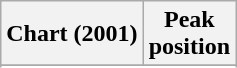<table class="wikitable sortable plainrowheaders" style="text-align:center">
<tr>
<th scope="col">Chart (2001)</th>
<th scope="col">Peak<br> position</th>
</tr>
<tr>
</tr>
<tr>
</tr>
</table>
